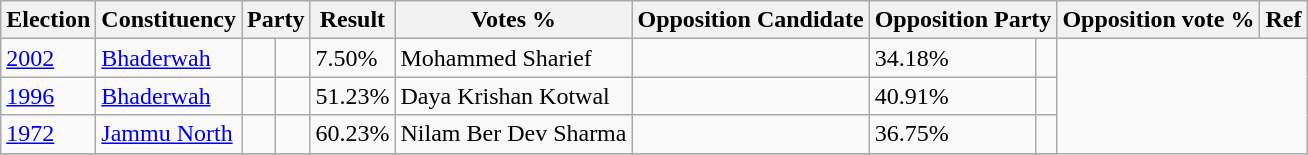<table class="wikitable sortable">
<tr>
<th>Election</th>
<th>Constituency</th>
<th colspan="2">Party</th>
<th>Result</th>
<th>Votes %</th>
<th>Opposition Candidate</th>
<th colspan="2">Opposition Party</th>
<th>Opposition vote %</th>
<th>Ref</th>
</tr>
<tr>
<td><a href='#'>2002</a></td>
<td><a href='#'>Bhaderwah</a></td>
<td></td>
<td></td>
<td>7.50%</td>
<td>Mohammed Sharief</td>
<td></td>
<td>34.18%</td>
<td></td>
</tr>
<tr>
<td><a href='#'>1996</a></td>
<td><a href='#'>Bhaderwah</a></td>
<td></td>
<td></td>
<td>51.23%</td>
<td>Daya Krishan Kotwal</td>
<td></td>
<td>40.91%</td>
<td></td>
</tr>
<tr>
<td><a href='#'>1972</a></td>
<td><a href='#'>Jammu North</a></td>
<td></td>
<td></td>
<td>60.23%</td>
<td>Nilam Ber Dev Sharma</td>
<td></td>
<td>36.75%</td>
<td></td>
</tr>
<tr>
</tr>
</table>
